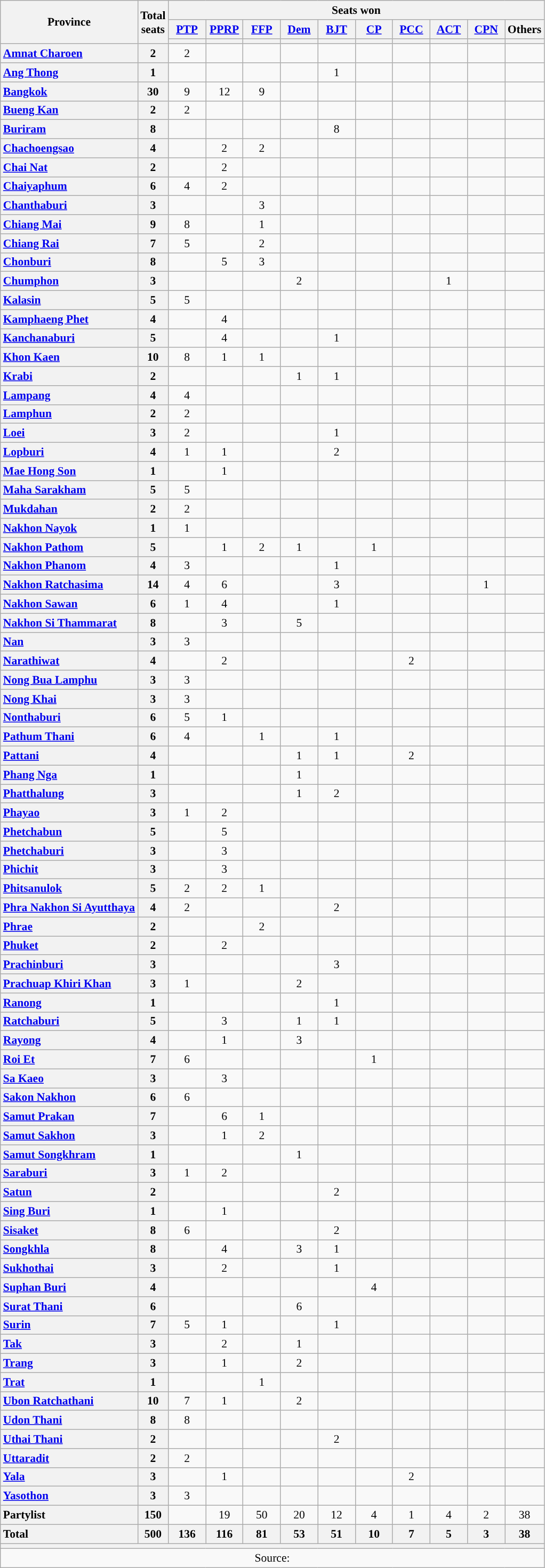<table class=wikitable style="text-align:center; font-size: 0.9em;">
<tr>
<th rowspan="3">Province</th>
<th rowspan="3">Total<br>seats</th>
<th colspan="10">Seats won</th>
</tr>
<tr>
<th class="unsortable" style="width:40px;"><a href='#'>PTP</a></th>
<th class="unsortable" style="width:40px;"><a href='#'>PPRP</a></th>
<th class="unsortable" style="width:40px;"><a href='#'>FFP</a></th>
<th class="unsortable" style="width:40px;"><a href='#'>Dem</a></th>
<th class="unsortable" style="width:40px;"><a href='#'>BJT</a></th>
<th class="unsortable" style="width:40px;"><a href='#'>CP</a></th>
<th class="unsortable" style="width:40px;"><a href='#'>PCC</a></th>
<th class="unsortable" style="width:40px;"><a href='#'>ACT</a></th>
<th class="unsortable" style="width:40px;"><a href='#'>CPN</a></th>
<th class="unsortable" style="width:40px;">Others</th>
</tr>
<tr>
<th style="color:inherit;background:"></th>
<th style="color:inherit;background:"></th>
<th style="color:inherit;background:"></th>
<th style="color:inherit;background:"></th>
<th style="color:inherit;background:"></th>
<th style="color:inherit;background:"></th>
<th style="color:inherit;background:"></th>
<th style="color:inherit;background:"></th>
<th style="color:inherit;background:"></th>
<th style="color:inherit;background:"></th>
</tr>
<tr>
<th style="text-align: left;"><a href='#'>Amnat Charoen</a></th>
<th>2</th>
<td>2</td>
<td></td>
<td></td>
<td></td>
<td></td>
<td></td>
<td></td>
<td></td>
<td></td>
<td></td>
</tr>
<tr>
<th style="text-align: left;"><a href='#'>Ang Thong</a></th>
<th>1</th>
<td></td>
<td></td>
<td></td>
<td></td>
<td>1</td>
<td></td>
<td></td>
<td></td>
<td></td>
<td></td>
</tr>
<tr>
<th style="text-align: left;"><a href='#'>Bangkok</a></th>
<th>30</th>
<td>9</td>
<td>12</td>
<td>9</td>
<td></td>
<td></td>
<td></td>
<td></td>
<td></td>
<td></td>
<td></td>
</tr>
<tr>
<th style="text-align: left;"><a href='#'>Bueng Kan</a></th>
<th>2</th>
<td>2</td>
<td></td>
<td></td>
<td></td>
<td></td>
<td></td>
<td></td>
<td></td>
<td></td>
<td></td>
</tr>
<tr>
<th style="text-align: left;"><a href='#'>Buriram</a></th>
<th>8</th>
<td></td>
<td></td>
<td></td>
<td></td>
<td>8</td>
<td></td>
<td></td>
<td></td>
<td></td>
<td></td>
</tr>
<tr>
<th style="text-align: left;"><a href='#'>Chachoengsao</a></th>
<th>4</th>
<td></td>
<td>2</td>
<td>2</td>
<td></td>
<td></td>
<td></td>
<td></td>
<td></td>
<td></td>
<td></td>
</tr>
<tr>
<th style="text-align: left;"><a href='#'>Chai Nat</a></th>
<th>2</th>
<td></td>
<td>2</td>
<td></td>
<td></td>
<td></td>
<td></td>
<td></td>
<td></td>
<td></td>
<td></td>
</tr>
<tr>
<th style="text-align: left;"><a href='#'>Chaiyaphum</a></th>
<th>6</th>
<td>4</td>
<td>2</td>
<td></td>
<td></td>
<td></td>
<td></td>
<td></td>
<td></td>
<td></td>
<td></td>
</tr>
<tr>
<th style="text-align: left;"><a href='#'>Chanthaburi</a></th>
<th>3</th>
<td></td>
<td></td>
<td>3</td>
<td></td>
<td></td>
<td></td>
<td></td>
<td></td>
<td></td>
<td></td>
</tr>
<tr>
<th style="text-align: left;"><a href='#'>Chiang Mai</a></th>
<th>9</th>
<td>8</td>
<td></td>
<td>1</td>
<td></td>
<td></td>
<td></td>
<td></td>
<td></td>
<td></td>
<td></td>
</tr>
<tr>
<th style="text-align: left;"><a href='#'>Chiang Rai</a></th>
<th>7</th>
<td>5</td>
<td></td>
<td>2</td>
<td></td>
<td></td>
<td></td>
<td></td>
<td></td>
<td></td>
<td></td>
</tr>
<tr>
<th style="text-align: left;"><a href='#'>Chonburi</a></th>
<th>8</th>
<td></td>
<td>5</td>
<td>3</td>
<td></td>
<td></td>
<td></td>
<td></td>
<td></td>
<td></td>
<td></td>
</tr>
<tr>
<th style="text-align: left;"><a href='#'>Chumphon</a></th>
<th>3</th>
<td></td>
<td></td>
<td></td>
<td>2</td>
<td></td>
<td></td>
<td></td>
<td>1</td>
<td></td>
<td></td>
</tr>
<tr>
<th style="text-align: left;"><a href='#'>Kalasin</a></th>
<th>5</th>
<td>5</td>
<td></td>
<td></td>
<td></td>
<td></td>
<td></td>
<td></td>
<td></td>
<td></td>
<td></td>
</tr>
<tr>
<th style="text-align: left;"><a href='#'>Kamphaeng Phet</a></th>
<th>4</th>
<td></td>
<td>4</td>
<td></td>
<td></td>
<td></td>
<td></td>
<td></td>
<td></td>
<td></td>
<td></td>
</tr>
<tr>
<th style="text-align: left;"><a href='#'>Kanchanaburi</a></th>
<th>5</th>
<td></td>
<td>4</td>
<td></td>
<td></td>
<td>1</td>
<td></td>
<td></td>
<td></td>
<td></td>
<td></td>
</tr>
<tr>
<th style="text-align: left;"><a href='#'>Khon Kaen</a></th>
<th>10</th>
<td>8</td>
<td>1</td>
<td>1</td>
<td></td>
<td></td>
<td></td>
<td></td>
<td></td>
<td></td>
<td></td>
</tr>
<tr>
<th style="text-align: left;"><a href='#'>Krabi</a></th>
<th>2</th>
<td></td>
<td></td>
<td></td>
<td>1</td>
<td>1</td>
<td></td>
<td></td>
<td></td>
<td></td>
<td></td>
</tr>
<tr>
<th style="text-align: left;"><a href='#'>Lampang</a></th>
<th>4</th>
<td>4</td>
<td></td>
<td></td>
<td></td>
<td></td>
<td></td>
<td></td>
<td></td>
<td></td>
<td></td>
</tr>
<tr>
<th style="text-align: left;"><a href='#'>Lamphun</a></th>
<th>2</th>
<td>2</td>
<td></td>
<td></td>
<td></td>
<td></td>
<td></td>
<td></td>
<td></td>
<td></td>
<td></td>
</tr>
<tr>
<th style="text-align: left;"><a href='#'>Loei</a></th>
<th>3</th>
<td>2</td>
<td></td>
<td></td>
<td></td>
<td>1</td>
<td></td>
<td></td>
<td></td>
<td></td>
<td></td>
</tr>
<tr>
<th style="text-align: left;"><a href='#'>Lopburi</a></th>
<th>4</th>
<td>1</td>
<td>1</td>
<td></td>
<td></td>
<td>2</td>
<td></td>
<td></td>
<td></td>
<td></td>
<td></td>
</tr>
<tr>
<th style="text-align: left;"><a href='#'>Mae Hong Son</a></th>
<th>1</th>
<td></td>
<td>1</td>
<td></td>
<td></td>
<td></td>
<td></td>
<td></td>
<td></td>
<td></td>
<td></td>
</tr>
<tr>
<th style="text-align: left;"><a href='#'>Maha Sarakham</a></th>
<th>5</th>
<td>5</td>
<td></td>
<td></td>
<td></td>
<td></td>
<td></td>
<td></td>
<td></td>
<td></td>
<td></td>
</tr>
<tr>
<th style="text-align: left;"><a href='#'>Mukdahan</a></th>
<th>2</th>
<td>2</td>
<td></td>
<td></td>
<td></td>
<td></td>
<td></td>
<td></td>
<td></td>
<td></td>
<td></td>
</tr>
<tr>
<th style="text-align: left;"><a href='#'>Nakhon Nayok</a></th>
<th>1</th>
<td>1</td>
<td></td>
<td></td>
<td></td>
<td></td>
<td></td>
<td></td>
<td></td>
<td></td>
<td></td>
</tr>
<tr>
<th style="text-align: left;"><a href='#'>Nakhon Pathom</a></th>
<th>5</th>
<td></td>
<td>1</td>
<td>2</td>
<td>1</td>
<td></td>
<td>1</td>
<td></td>
<td></td>
<td></td>
<td></td>
</tr>
<tr>
<th style="text-align: left;"><a href='#'>Nakhon Phanom</a></th>
<th>4</th>
<td>3</td>
<td></td>
<td></td>
<td></td>
<td>1</td>
<td></td>
<td></td>
<td></td>
<td></td>
<td></td>
</tr>
<tr>
<th style="text-align: left;"><a href='#'>Nakhon Ratchasima</a></th>
<th>14</th>
<td>4</td>
<td>6</td>
<td></td>
<td></td>
<td>3</td>
<td></td>
<td></td>
<td></td>
<td>1</td>
<td></td>
</tr>
<tr>
<th style="text-align: left;"><a href='#'>Nakhon Sawan</a></th>
<th>6</th>
<td>1</td>
<td>4</td>
<td></td>
<td></td>
<td>1</td>
<td></td>
<td></td>
<td></td>
<td></td>
<td></td>
</tr>
<tr>
<th style="text-align: left;"><a href='#'>Nakhon Si Thammarat</a></th>
<th>8</th>
<td></td>
<td>3</td>
<td></td>
<td>5</td>
<td></td>
<td></td>
<td></td>
<td></td>
<td></td>
<td></td>
</tr>
<tr>
<th style="text-align: left;"><a href='#'>Nan</a></th>
<th>3</th>
<td>3</td>
<td></td>
<td></td>
<td></td>
<td></td>
<td></td>
<td></td>
<td></td>
<td></td>
<td></td>
</tr>
<tr>
<th style="text-align: left;"><a href='#'>Narathiwat</a></th>
<th>4</th>
<td></td>
<td>2</td>
<td></td>
<td></td>
<td></td>
<td></td>
<td>2</td>
<td></td>
<td></td>
<td></td>
</tr>
<tr>
<th style="text-align: left;"><a href='#'>Nong Bua Lamphu</a></th>
<th>3</th>
<td>3</td>
<td></td>
<td></td>
<td></td>
<td></td>
<td></td>
<td></td>
<td></td>
<td></td>
<td></td>
</tr>
<tr>
<th style="text-align: left;"><a href='#'>Nong Khai</a></th>
<th>3</th>
<td>3</td>
<td></td>
<td></td>
<td></td>
<td></td>
<td></td>
<td></td>
<td></td>
<td></td>
<td></td>
</tr>
<tr>
<th style="text-align: left;"><a href='#'>Nonthaburi</a></th>
<th>6</th>
<td>5</td>
<td>1</td>
<td></td>
<td></td>
<td></td>
<td></td>
<td></td>
<td></td>
<td></td>
<td></td>
</tr>
<tr>
<th style="text-align: left;"><a href='#'>Pathum Thani</a></th>
<th>6</th>
<td>4</td>
<td></td>
<td>1</td>
<td></td>
<td>1</td>
<td></td>
<td></td>
<td></td>
<td></td>
<td></td>
</tr>
<tr>
<th style="text-align: left;"><a href='#'>Pattani</a></th>
<th>4</th>
<td></td>
<td></td>
<td></td>
<td>1</td>
<td>1</td>
<td></td>
<td>2</td>
<td></td>
<td></td>
<td></td>
</tr>
<tr>
<th style="text-align: left;"><a href='#'>Phang Nga</a></th>
<th>1</th>
<td></td>
<td></td>
<td></td>
<td>1</td>
<td></td>
<td></td>
<td></td>
<td></td>
<td></td>
<td></td>
</tr>
<tr>
<th style="text-align: left;"><a href='#'>Phatthalung</a></th>
<th>3</th>
<td></td>
<td></td>
<td></td>
<td>1</td>
<td>2</td>
<td></td>
<td></td>
<td></td>
<td></td>
<td></td>
</tr>
<tr>
<th style="text-align: left;"><a href='#'>Phayao</a></th>
<th>3</th>
<td>1</td>
<td>2</td>
<td></td>
<td></td>
<td></td>
<td></td>
<td></td>
<td></td>
<td></td>
<td></td>
</tr>
<tr>
<th style="text-align: left;"><a href='#'>Phetchabun</a></th>
<th>5</th>
<td></td>
<td>5</td>
<td></td>
<td></td>
<td></td>
<td></td>
<td></td>
<td></td>
<td></td>
<td></td>
</tr>
<tr>
<th style="text-align: left;"><a href='#'>Phetchaburi</a></th>
<th>3</th>
<td></td>
<td>3</td>
<td></td>
<td></td>
<td></td>
<td></td>
<td></td>
<td></td>
<td></td>
<td></td>
</tr>
<tr>
<th style="text-align: left;"><a href='#'>Phichit</a></th>
<th>3</th>
<td></td>
<td>3</td>
<td></td>
<td></td>
<td></td>
<td></td>
<td></td>
<td></td>
<td></td>
<td></td>
</tr>
<tr>
<th style="text-align: left;"><a href='#'>Phitsanulok</a></th>
<th>5</th>
<td>2</td>
<td>2</td>
<td>1</td>
<td></td>
<td></td>
<td></td>
<td></td>
<td></td>
<td></td>
<td></td>
</tr>
<tr>
<th style="text-align: left;"><a href='#'>Phra Nakhon Si Ayutthaya</a></th>
<th>4</th>
<td>2</td>
<td></td>
<td></td>
<td></td>
<td>2</td>
<td></td>
<td></td>
<td></td>
<td></td>
<td></td>
</tr>
<tr>
<th style="text-align: left;"><a href='#'>Phrae</a></th>
<th>2</th>
<td></td>
<td></td>
<td>2</td>
<td></td>
<td></td>
<td></td>
<td></td>
<td></td>
<td></td>
<td></td>
</tr>
<tr>
<th style="text-align: left;"><a href='#'>Phuket</a></th>
<th>2</th>
<td></td>
<td>2</td>
<td></td>
<td></td>
<td></td>
<td></td>
<td></td>
<td></td>
<td></td>
<td></td>
</tr>
<tr>
<th style="text-align: left;"><a href='#'>Prachinburi</a></th>
<th>3</th>
<td></td>
<td></td>
<td></td>
<td></td>
<td>3</td>
<td></td>
<td></td>
<td></td>
<td></td>
<td></td>
</tr>
<tr>
<th style="text-align: left;"><a href='#'>Prachuap Khiri Khan</a></th>
<th>3</th>
<td>1</td>
<td></td>
<td></td>
<td>2</td>
<td></td>
<td></td>
<td></td>
<td></td>
<td></td>
<td></td>
</tr>
<tr>
<th style="text-align: left;"><a href='#'>Ranong</a></th>
<th>1</th>
<td></td>
<td></td>
<td></td>
<td></td>
<td>1</td>
<td></td>
<td></td>
<td></td>
<td></td>
<td></td>
</tr>
<tr>
<th style="text-align: left;"><a href='#'>Ratchaburi</a></th>
<th>5</th>
<td></td>
<td>3</td>
<td></td>
<td>1</td>
<td>1</td>
<td></td>
<td></td>
<td></td>
<td></td>
<td></td>
</tr>
<tr>
<th style="text-align: left;"><a href='#'>Rayong</a></th>
<th>4</th>
<td></td>
<td>1</td>
<td></td>
<td>3</td>
<td></td>
<td></td>
<td></td>
<td></td>
<td></td>
<td></td>
</tr>
<tr>
<th style="text-align: left;"><a href='#'>Roi Et</a></th>
<th>7</th>
<td>6</td>
<td></td>
<td></td>
<td></td>
<td></td>
<td>1</td>
<td></td>
<td></td>
<td></td>
<td></td>
</tr>
<tr>
<th style="text-align: left;"><a href='#'>Sa Kaeo</a></th>
<th>3</th>
<td></td>
<td>3</td>
<td></td>
<td></td>
<td></td>
<td></td>
<td></td>
<td></td>
<td></td>
<td></td>
</tr>
<tr>
<th style="text-align: left;"><a href='#'>Sakon Nakhon</a></th>
<th>6</th>
<td>6</td>
<td></td>
<td></td>
<td></td>
<td></td>
<td></td>
<td></td>
<td></td>
<td></td>
<td></td>
</tr>
<tr>
<th style="text-align: left;"><a href='#'>Samut Prakan</a></th>
<th>7</th>
<td></td>
<td>6</td>
<td>1</td>
<td></td>
<td></td>
<td></td>
<td></td>
<td></td>
<td></td>
<td></td>
</tr>
<tr>
<th style="text-align: left;"><a href='#'>Samut Sakhon</a></th>
<th>3</th>
<td></td>
<td>1</td>
<td>2</td>
<td></td>
<td></td>
<td></td>
<td></td>
<td></td>
<td></td>
<td></td>
</tr>
<tr>
<th style="text-align: left;"><a href='#'>Samut Songkhram</a></th>
<th>1</th>
<td></td>
<td></td>
<td></td>
<td>1</td>
<td></td>
<td></td>
<td></td>
<td></td>
<td></td>
<td></td>
</tr>
<tr>
<th style="text-align: left;"><a href='#'>Saraburi</a></th>
<th>3</th>
<td>1</td>
<td>2</td>
<td></td>
<td></td>
<td></td>
<td></td>
<td></td>
<td></td>
<td></td>
<td></td>
</tr>
<tr>
<th style="text-align: left;"><a href='#'>Satun</a></th>
<th>2</th>
<td></td>
<td></td>
<td></td>
<td></td>
<td>2</td>
<td></td>
<td></td>
<td></td>
<td></td>
<td></td>
</tr>
<tr>
<th style="text-align: left;"><a href='#'>Sing Buri</a></th>
<th>1</th>
<td></td>
<td>1</td>
<td></td>
<td></td>
<td></td>
<td></td>
<td></td>
<td></td>
<td></td>
<td></td>
</tr>
<tr>
<th style="text-align: left;"><a href='#'>Sisaket</a></th>
<th>8</th>
<td>6</td>
<td></td>
<td></td>
<td></td>
<td>2</td>
<td></td>
<td></td>
<td></td>
<td></td>
<td></td>
</tr>
<tr>
<th style="text-align: left;"><a href='#'>Songkhla</a></th>
<th>8</th>
<td></td>
<td>4</td>
<td></td>
<td>3</td>
<td>1</td>
<td></td>
<td></td>
<td></td>
<td></td>
<td></td>
</tr>
<tr>
<th style="text-align: left;"><a href='#'>Sukhothai</a></th>
<th>3</th>
<td></td>
<td>2</td>
<td></td>
<td></td>
<td>1</td>
<td></td>
<td></td>
<td></td>
<td></td>
<td></td>
</tr>
<tr>
<th style="text-align: left;"><a href='#'>Suphan Buri</a></th>
<th>4</th>
<td></td>
<td></td>
<td></td>
<td></td>
<td></td>
<td>4</td>
<td></td>
<td></td>
<td></td>
<td></td>
</tr>
<tr>
<th style="text-align: left;"><a href='#'>Surat Thani</a></th>
<th>6</th>
<td></td>
<td></td>
<td></td>
<td>6</td>
<td></td>
<td></td>
<td></td>
<td></td>
<td></td>
<td></td>
</tr>
<tr>
<th style="text-align: left;"><a href='#'>Surin</a></th>
<th>7</th>
<td>5</td>
<td>1</td>
<td></td>
<td></td>
<td>1</td>
<td></td>
<td></td>
<td></td>
<td></td>
<td></td>
</tr>
<tr>
<th style="text-align: left;"><a href='#'>Tak</a></th>
<th>3</th>
<td></td>
<td>2</td>
<td></td>
<td>1</td>
<td></td>
<td></td>
<td></td>
<td></td>
<td></td>
<td></td>
</tr>
<tr>
<th style="text-align: left;"><a href='#'>Trang</a></th>
<th>3</th>
<td></td>
<td>1</td>
<td></td>
<td>2</td>
<td></td>
<td></td>
<td></td>
<td></td>
<td></td>
<td></td>
</tr>
<tr>
<th style="text-align: left;"><a href='#'>Trat</a></th>
<th>1</th>
<td></td>
<td></td>
<td>1</td>
<td></td>
<td></td>
<td></td>
<td></td>
<td></td>
<td></td>
<td></td>
</tr>
<tr>
<th style="text-align: left;"><a href='#'>Ubon Ratchathani</a></th>
<th>10</th>
<td>7</td>
<td>1</td>
<td></td>
<td>2</td>
<td></td>
<td></td>
<td></td>
<td></td>
<td></td>
<td></td>
</tr>
<tr>
<th style="text-align: left;"><a href='#'>Udon Thani</a></th>
<th>8</th>
<td>8</td>
<td></td>
<td></td>
<td></td>
<td></td>
<td></td>
<td></td>
<td></td>
<td></td>
<td></td>
</tr>
<tr>
<th style="text-align: left;"><a href='#'>Uthai Thani</a></th>
<th>2</th>
<td></td>
<td></td>
<td></td>
<td></td>
<td>2</td>
<td></td>
<td></td>
<td></td>
<td></td>
<td></td>
</tr>
<tr>
<th style="text-align: left;"><a href='#'>Uttaradit</a></th>
<th>2</th>
<td>2</td>
<td></td>
<td></td>
<td></td>
<td></td>
<td></td>
<td></td>
<td></td>
<td></td>
<td></td>
</tr>
<tr>
<th style="text-align: left;"><a href='#'>Yala</a></th>
<th>3</th>
<td></td>
<td>1</td>
<td></td>
<td></td>
<td></td>
<td></td>
<td>2</td>
<td></td>
<td></td>
<td></td>
</tr>
<tr>
<th style="text-align: left;"><a href='#'>Yasothon</a></th>
<th>3</th>
<td>3</td>
<td></td>
<td></td>
<td></td>
<td></td>
<td></td>
<td></td>
<td></td>
<td></td>
<td></td>
</tr>
<tr>
<th style="text-align: left;">Partylist</th>
<th>150</th>
<td></td>
<td>19</td>
<td>50</td>
<td>20</td>
<td>12</td>
<td>4</td>
<td>1</td>
<td>4</td>
<td>2</td>
<td>38</td>
</tr>
<tr class="sortbottom">
<th style="text-align: left;">Total</th>
<th>500</th>
<th>136</th>
<th>116</th>
<th>81</th>
<th>53</th>
<th>51</th>
<th>10</th>
<th>7</th>
<th>5</th>
<th>3</th>
<th>38</th>
</tr>
<tr>
<th colspan="12"></th>
</tr>
<tr>
<td colspan="12">Source: </td>
</tr>
</table>
